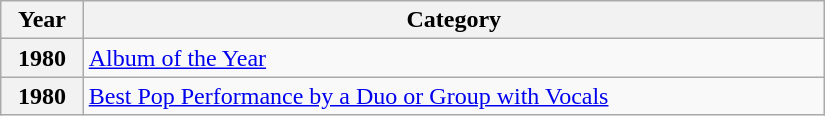<table class="wikitable plainrowheaders" style="width:550px;">
<tr>
<th scope="col">Year</th>
<th scope="col">Category</th>
</tr>
<tr>
<th scope="row">1980</th>
<td><a href='#'>Album of the Year</a></td>
</tr>
<tr>
<th scope="row">1980</th>
<td><a href='#'>Best Pop Performance by a Duo or Group with Vocals</a></td>
</tr>
</table>
